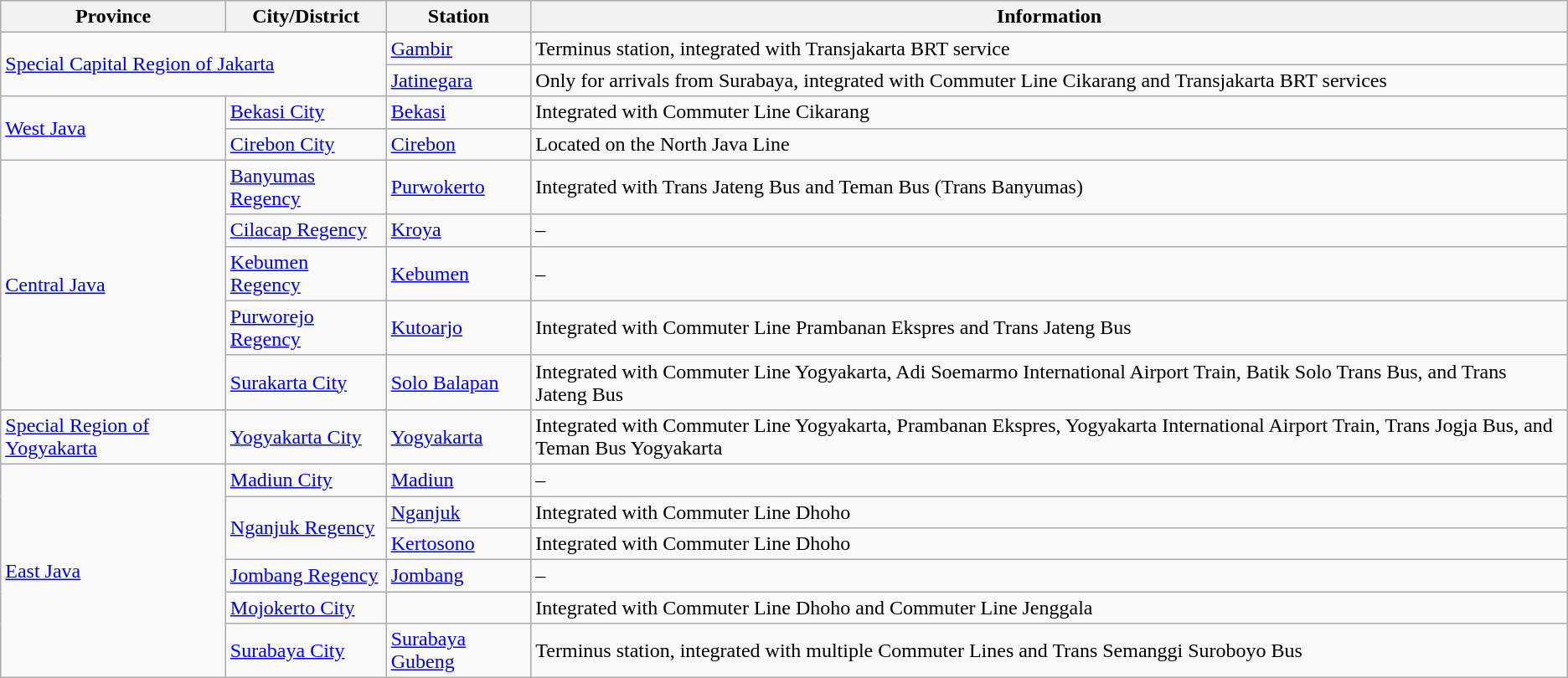<table class="wikitable">
<tr>
<th>Province</th>
<th>City/District</th>
<th>Station</th>
<th>Information</th>
</tr>
<tr>
<td colspan="2" rowspan="2"><a href='#'>Special Capital Region of Jakarta</a></td>
<td><a href='#'>Gambir</a></td>
<td>Terminus station, integrated with Transjakarta BRT service</td>
</tr>
<tr>
<td><a href='#'>Jatinegara</a></td>
<td>Only for arrivals from Surabaya, integrated with Commuter Line Cikarang and Transjakarta BRT services</td>
</tr>
<tr>
<td rowspan="2"><a href='#'>West Java</a></td>
<td><a href='#'>Bekasi City</a></td>
<td><a href='#'>Bekasi</a></td>
<td>Integrated with Commuter Line Cikarang</td>
</tr>
<tr>
<td><a href='#'>Cirebon City</a></td>
<td><a href='#'>Cirebon</a></td>
<td>Located on the North Java Line</td>
</tr>
<tr>
<td rowspan="5"><a href='#'>Central Java</a></td>
<td><a href='#'>Banyumas Regency</a></td>
<td><a href='#'>Purwokerto</a></td>
<td>Integrated with Trans Jateng Bus and Teman Bus (Trans Banyumas)</td>
</tr>
<tr>
<td><a href='#'>Cilacap Regency</a></td>
<td><a href='#'>Kroya</a></td>
<td>–</td>
</tr>
<tr>
<td><a href='#'>Kebumen Regency</a></td>
<td><a href='#'>Kebumen</a></td>
<td>–</td>
</tr>
<tr>
<td><a href='#'>Purworejo Regency</a></td>
<td><a href='#'>Kutoarjo</a></td>
<td>Integrated with Commuter Line Prambanan Ekspres and Trans Jateng Bus</td>
</tr>
<tr>
<td><a href='#'>Surakarta City</a></td>
<td><a href='#'>Solo Balapan</a></td>
<td>Integrated with Commuter Line Yogyakarta, Adi Soemarmo International Airport Train, Batik Solo Trans Bus, and Trans Jateng Bus</td>
</tr>
<tr>
<td><a href='#'>Special Region of Yogyakarta</a></td>
<td><a href='#'>Yogyakarta City</a></td>
<td><a href='#'>Yogyakarta</a></td>
<td>Integrated with Commuter Line Yogyakarta, Prambanan Ekspres, Yogyakarta International Airport Train, Trans Jogja Bus, and Teman Bus Yogyakarta</td>
</tr>
<tr>
<td rowspan="6"><a href='#'>East Java</a></td>
<td><a href='#'>Madiun City</a></td>
<td><a href='#'>Madiun</a></td>
<td>–</td>
</tr>
<tr>
<td rowspan="2"><a href='#'>Nganjuk Regency</a></td>
<td><a href='#'>Nganjuk</a></td>
<td>Integrated with Commuter Line Dhoho</td>
</tr>
<tr>
<td><a href='#'>Kertosono</a></td>
<td>Integrated with Commuter Line Dhoho</td>
</tr>
<tr>
<td><a href='#'>Jombang Regency</a></td>
<td><a href='#'>Jombang</a></td>
<td>–</td>
</tr>
<tr>
<td><a href='#'>Mojokerto City</a></td>
<td></td>
<td>Integrated with Commuter Line Dhoho and Commuter Line Jenggala</td>
</tr>
<tr>
<td><a href='#'>Surabaya City</a></td>
<td><a href='#'>Surabaya Gubeng</a></td>
<td>Terminus station, integrated with multiple Commuter Lines and Trans Semanggi Suroboyo Bus</td>
</tr>
</table>
